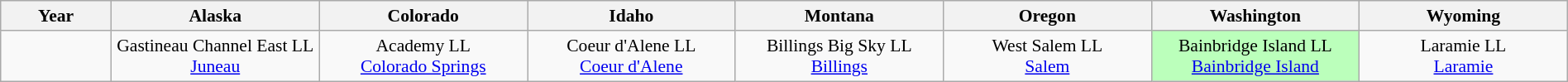<table class="wikitable" width="100%" style="font-size:90%; text-align:center;">
<tr>
<th width="50">Year</th>
<th width="100" align="center"> Alaska</th>
<th width="100" align="center"> Colorado</th>
<th width="100" align="center"> Idaho</th>
<th width="100" align="center"> Montana</th>
<th width="100" align="center"> Oregon</th>
<th width="100" align="center"> Washington</th>
<th width="100" align="center"> Wyoming</th>
</tr>
<tr>
<td><strong></strong></td>
<td>Gastineau Channel East LL<br><a href='#'>Juneau</a></td>
<td>Academy LL<br><a href='#'>Colorado Springs</a></td>
<td>Coeur d'Alene LL<br><a href='#'>Coeur d'Alene</a></td>
<td>Billings Big Sky LL<br><a href='#'>Billings</a></td>
<td>West Salem LL<br><a href='#'>Salem</a></td>
<td style="background:#bfb;">Bainbridge Island LL<br><a href='#'>Bainbridge Island</a></td>
<td>Laramie LL<br><a href='#'>Laramie</a></td>
</tr>
</table>
